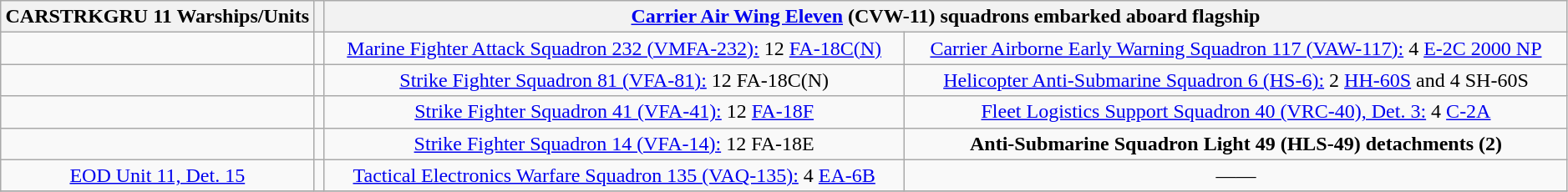<table class="wikitable" style="text-align:center" width=99%>
<tr>
<th colspan="1" width="20%" align="center">CARSTRKGRU 11 Warships/Units</th>
<th colspan="1" width="0%" align="center"></th>
<th colspan="2" align="center"><a href='#'>Carrier Air Wing Eleven</a> (CVW-11) squadrons embarked aboard flagship </th>
</tr>
<tr>
<td></td>
<td></td>
<td><a href='#'>Marine Fighter Attack Squadron 232 (VMFA-232):</a>  12 <a href='#'>FA-18C(N)</a></td>
<td><a href='#'>Carrier Airborne Early Warning Squadron 117 (VAW-117):</a>  4 <a href='#'>E-2C 2000 NP</a></td>
</tr>
<tr>
<td></td>
<td></td>
<td><a href='#'>Strike Fighter Squadron 81 (VFA-81):</a>  12 FA-18C(N)</td>
<td><a href='#'>Helicopter Anti-Submarine Squadron 6 (HS-6):</a>  2 <a href='#'>HH-60S</a> and 4 SH-60S</td>
</tr>
<tr>
<td></td>
<td></td>
<td><a href='#'>Strike Fighter Squadron 41 (VFA-41):</a>  12 <a href='#'>FA-18F</a></td>
<td><a href='#'>Fleet Logistics Support Squadron 40 (VRC-40), Det. 3:</a>  4 <a href='#'>C-2A</a></td>
</tr>
<tr>
<td></td>
<td></td>
<td><a href='#'>Strike Fighter Squadron 14 (VFA-14):</a>  12 FA-18E</td>
<td><strong>Anti-Submarine Squadron Light 49 (HLS-49) detachments (2)</strong></td>
</tr>
<tr>
<td><a href='#'>EOD Unit 11, Det. 15</a></td>
<td></td>
<td><a href='#'>Tactical Electronics Warfare Squadron 135 (VAQ-135):</a>  4 <a href='#'>EA-6B</a></td>
<td>——</td>
</tr>
<tr>
</tr>
</table>
